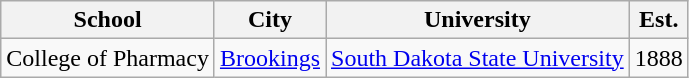<table class="wikitable sortable">
<tr>
<th scope="col">School</th>
<th scope="col">City</th>
<th scope="col">University</th>
<th scope="col">Est.</th>
</tr>
<tr>
<td>College of Pharmacy</td>
<td><a href='#'>Brookings</a></td>
<td><a href='#'>South Dakota State University</a></td>
<td>1888</td>
</tr>
</table>
